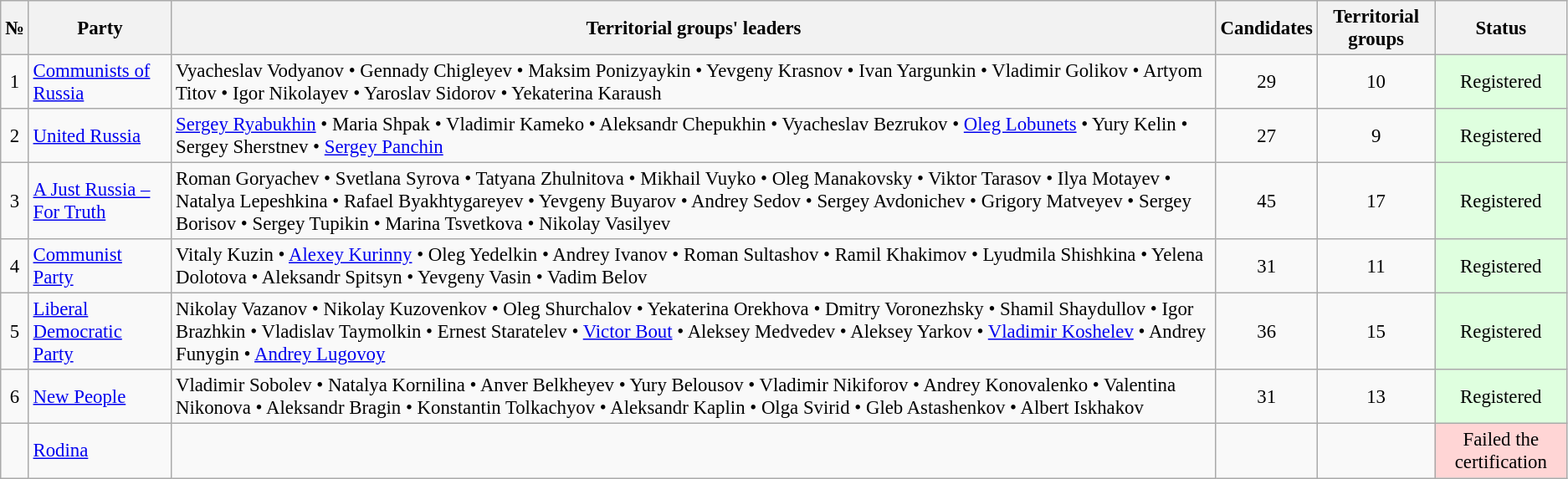<table class="wikitable sortable" style="background: #f9f9f9; text-align:right; font-size: 95%">
<tr>
<th align=center>№</th>
<th align=center>Party</th>
<th align=center>Territorial groups' leaders</th>
<th align=center>Candidates</th>
<th align=center>Territorial groups</th>
<th align=center>Status</th>
</tr>
<tr>
<td align=center>1</td>
<td align=left><a href='#'>Communists of Russia</a></td>
<td align=left>Vyacheslav Vodyanov • Gennady Chigleyev • Maksim Ponizyaykin • Yevgeny Krasnov • Ivan Yargunkin • Vladimir Golikov • Artyom Titov • Igor Nikolayev • Yaroslav Sidorov • Yekaterina Karaush</td>
<td align=center>29</td>
<td align=center>10</td>
<td align=center bgcolor="#DFFFDF">Registered</td>
</tr>
<tr>
<td align=center>2</td>
<td align=left><a href='#'>United Russia</a></td>
<td align=left><a href='#'>Sergey Ryabukhin</a> • Maria Shpak • Vladimir Kameko • Aleksandr Chepukhin • Vyacheslav Bezrukov • <a href='#'>Oleg Lobunets</a> • Yury Kelin • Sergey Sherstnev • <a href='#'>Sergey Panchin</a></td>
<td align=center>27</td>
<td align=center>9</td>
<td align=center bgcolor="#DFFFDF">Registered</td>
</tr>
<tr>
<td align=center>3</td>
<td align=left><a href='#'>A Just Russia – For Truth</a></td>
<td align=left>Roman Goryachev • Svetlana Syrova • Tatyana Zhulnitova • Mikhail Vuyko • Oleg Manakovsky • Viktor Tarasov • Ilya Motayev • Natalya Lepeshkina • Rafael Byakhtygareyev • Yevgeny Buyarov • Andrey Sedov • Sergey Avdonichev • Grigory Matveyev • Sergey Borisov • Sergey Tupikin • Marina Tsvetkova • Nikolay Vasilyev</td>
<td align=center>45</td>
<td align=center>17</td>
<td align=center bgcolor="#DFFFDF">Registered</td>
</tr>
<tr>
<td align=center>4</td>
<td align=left><a href='#'>Communist  Party</a></td>
<td align=left>Vitaly Kuzin • <a href='#'>Alexey Kurinny</a> • Oleg Yedelkin • Andrey Ivanov • Roman Sultashov • Ramil Khakimov • Lyudmila Shishkina • Yelena Dolotova • Aleksandr Spitsyn • Yevgeny Vasin • Vadim Belov</td>
<td align=center>31</td>
<td align=center>11</td>
<td align=center bgcolor="#DFFFDF">Registered</td>
</tr>
<tr>
<td align=center>5</td>
<td align=left><a href='#'>Liberal Democratic Party</a></td>
<td align=left>Nikolay Vazanov • Nikolay Kuzovenkov • Oleg Shurchalov • Yekaterina Orekhova • Dmitry Voronezhsky • Shamil Shaydullov • Igor Brazhkin • Vladislav Taymolkin • Ernest Staratelev • <a href='#'>Victor Bout</a> • Aleksey Medvedev • Aleksey Yarkov • <a href='#'>Vladimir Koshelev</a> • Andrey Funygin • <a href='#'>Andrey Lugovoy</a></td>
<td align=center>36</td>
<td align=center>15</td>
<td align=center bgcolor="#DFFFDF">Registered</td>
</tr>
<tr>
<td align=center>6</td>
<td align=left><a href='#'>New People</a></td>
<td align=left>Vladimir Sobolev • Natalya Kornilina • Anver Belkheyev • Yury Belousov • Vladimir Nikiforov • Andrey Konovalenko • Valentina Nikonova • Aleksandr Bragin • Konstantin Tolkachyov • Aleksandr Kaplin • Olga Svirid • Gleb Astashenkov • Albert Iskhakov</td>
<td align=center>31</td>
<td align=center>13</td>
<td align=center bgcolor="#DFFFDF">Registered</td>
</tr>
<tr>
<td></td>
<td align=left><a href='#'>Rodina</a></td>
<td align=left></td>
<td align=center></td>
<td align=center></td>
<td align=center bgcolor="#FFD5D5">Failed the certification</td>
</tr>
</table>
